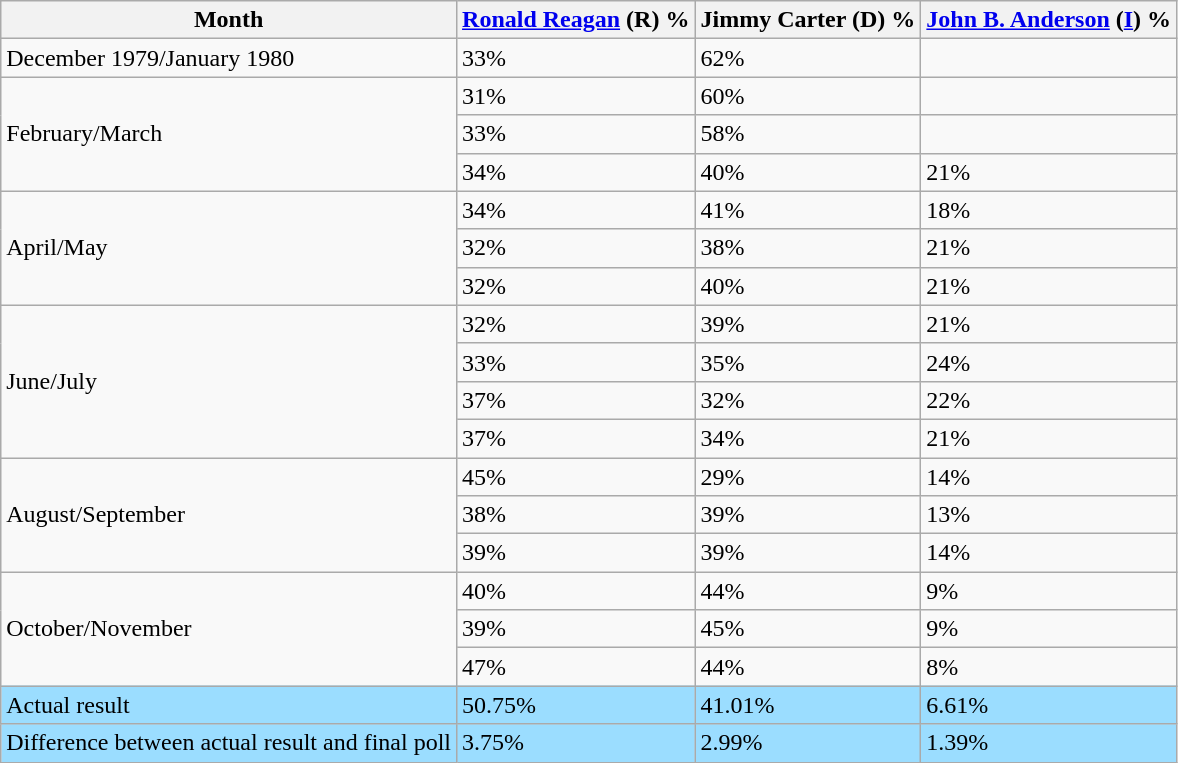<table class="wikitable">
<tr>
<th>Month</th>
<th><a href='#'>Ronald Reagan</a> (R) %</th>
<th>Jimmy Carter (D) %</th>
<th><a href='#'>John B. Anderson</a> (<a href='#'>I</a>) %</th>
</tr>
<tr>
<td>December 1979/January 1980</td>
<td>33%</td>
<td>62%</td>
<td></td>
</tr>
<tr>
<td rowspan="3">February/March</td>
<td>31%</td>
<td>60%</td>
<td></td>
</tr>
<tr>
<td>33%</td>
<td>58%</td>
<td></td>
</tr>
<tr>
<td>34%</td>
<td>40%</td>
<td>21%</td>
</tr>
<tr>
<td rowspan="3">April/May</td>
<td>34%</td>
<td>41%</td>
<td>18%</td>
</tr>
<tr>
<td>32%</td>
<td>38%</td>
<td>21%</td>
</tr>
<tr>
<td>32%</td>
<td>40%</td>
<td>21%</td>
</tr>
<tr>
<td rowspan="4">June/July</td>
<td>32%</td>
<td>39%</td>
<td>21%</td>
</tr>
<tr>
<td>33%</td>
<td>35%</td>
<td>24%</td>
</tr>
<tr>
<td>37%</td>
<td>32%</td>
<td>22%</td>
</tr>
<tr>
<td>37%</td>
<td>34%</td>
<td>21%</td>
</tr>
<tr>
<td rowspan="3">August/September</td>
<td>45%</td>
<td>29%</td>
<td>14%</td>
</tr>
<tr>
<td>38%</td>
<td>39%</td>
<td>13%</td>
</tr>
<tr>
<td>39%</td>
<td>39%</td>
<td>14%</td>
</tr>
<tr>
<td rowspan="3">October/November</td>
<td>40%</td>
<td>44%</td>
<td>9%</td>
</tr>
<tr>
<td>39%</td>
<td>45%</td>
<td>9%</td>
</tr>
<tr>
<td>47%</td>
<td>44%</td>
<td>8%</td>
</tr>
<tr style="background:#9bddff;">
<td>Actual result</td>
<td>50.75%</td>
<td>41.01%</td>
<td>6.61%</td>
</tr>
<tr style="background:#9bddff;">
<td>Difference between actual result and final poll</td>
<td>3.75%</td>
<td>2.99%</td>
<td>1.39%</td>
</tr>
</table>
